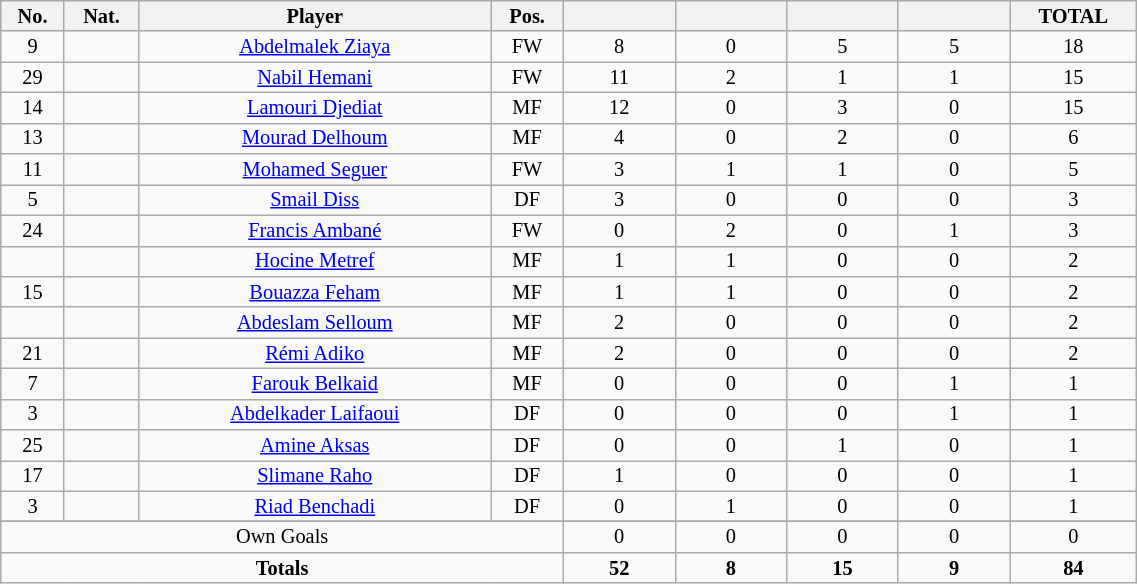<table class="wikitable sortable alternance"  style="font-size:85%; text-align:center; line-height:14px; width:60%;">
<tr>
<th width=10>No.</th>
<th width=10>Nat.</th>
<th width=140>Player</th>
<th width=10>Pos.</th>
<th width=40></th>
<th width=40></th>
<th width=40></th>
<th width=40></th>
<th width=10>TOTAL</th>
</tr>
<tr>
<td>9</td>
<td></td>
<td><a href='#'>Abdelmalek Ziaya</a></td>
<td>FW</td>
<td>8</td>
<td>0</td>
<td>5</td>
<td>5</td>
<td>18</td>
</tr>
<tr>
<td>29</td>
<td></td>
<td><a href='#'>Nabil Hemani</a></td>
<td>FW</td>
<td>11</td>
<td>2</td>
<td>1</td>
<td>1</td>
<td>15</td>
</tr>
<tr>
<td>14</td>
<td></td>
<td><a href='#'>Lamouri Djediat</a></td>
<td>MF</td>
<td>12</td>
<td>0</td>
<td>3</td>
<td>0</td>
<td>15</td>
</tr>
<tr>
<td>13</td>
<td></td>
<td><a href='#'>Mourad Delhoum</a></td>
<td>MF</td>
<td>4</td>
<td>0</td>
<td>2</td>
<td>0</td>
<td>6</td>
</tr>
<tr>
<td>11</td>
<td></td>
<td><a href='#'>Mohamed Seguer</a></td>
<td>FW</td>
<td>3</td>
<td>1</td>
<td>1</td>
<td>0</td>
<td>5</td>
</tr>
<tr>
<td>5</td>
<td></td>
<td><a href='#'>Smail Diss</a></td>
<td>DF</td>
<td>3</td>
<td>0</td>
<td>0</td>
<td>0</td>
<td>3</td>
</tr>
<tr>
<td>24</td>
<td></td>
<td><a href='#'>Francis Ambané</a></td>
<td>FW</td>
<td>0</td>
<td>2</td>
<td>0</td>
<td>1</td>
<td>3</td>
</tr>
<tr>
<td></td>
<td></td>
<td><a href='#'>Hocine Metref</a></td>
<td>MF</td>
<td>1</td>
<td>1</td>
<td>0</td>
<td>0</td>
<td>2</td>
</tr>
<tr>
<td>15</td>
<td></td>
<td><a href='#'>Bouazza Feham</a></td>
<td>MF</td>
<td>1</td>
<td>1</td>
<td>0</td>
<td>0</td>
<td>2</td>
</tr>
<tr>
<td></td>
<td></td>
<td><a href='#'>Abdeslam Selloum</a></td>
<td>MF</td>
<td>2</td>
<td>0</td>
<td>0</td>
<td>0</td>
<td>2</td>
</tr>
<tr>
<td>21</td>
<td></td>
<td><a href='#'>Rémi Adiko</a></td>
<td>MF</td>
<td>2</td>
<td>0</td>
<td>0</td>
<td>0</td>
<td>2</td>
</tr>
<tr>
<td>7</td>
<td></td>
<td><a href='#'>Farouk Belkaid</a></td>
<td>MF</td>
<td>0</td>
<td>0</td>
<td>0</td>
<td>1</td>
<td>1</td>
</tr>
<tr>
<td>3</td>
<td></td>
<td><a href='#'>Abdelkader Laifaoui</a></td>
<td>DF</td>
<td>0</td>
<td>0</td>
<td>0</td>
<td>1</td>
<td>1</td>
</tr>
<tr>
<td>25</td>
<td></td>
<td><a href='#'>Amine Aksas</a></td>
<td>DF</td>
<td>0</td>
<td>0</td>
<td>1</td>
<td>0</td>
<td>1</td>
</tr>
<tr>
<td>17</td>
<td></td>
<td><a href='#'>Slimane Raho</a></td>
<td>DF</td>
<td>1</td>
<td>0</td>
<td>0</td>
<td>0</td>
<td>1</td>
</tr>
<tr>
<td>3</td>
<td></td>
<td><a href='#'>Riad Benchadi</a></td>
<td>DF</td>
<td>0</td>
<td>1</td>
<td>0</td>
<td>0</td>
<td>1</td>
</tr>
<tr>
</tr>
<tr class="sortbottom">
<td colspan="4">Own Goals</td>
<td>0</td>
<td>0</td>
<td>0</td>
<td>0</td>
<td>0</td>
</tr>
<tr class="sortbottom">
<td colspan="4"><strong>Totals</strong></td>
<td><strong>52</strong></td>
<td><strong>8</strong></td>
<td><strong>15</strong></td>
<td><strong>9</strong></td>
<td><strong>84</strong></td>
</tr>
</table>
